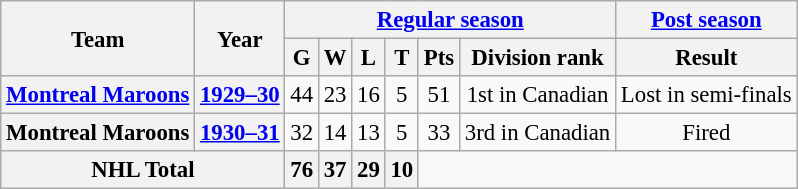<table class="wikitable" style="font-size: 95%; text-align:center;">
<tr>
<th rowspan="2">Team</th>
<th rowspan="2">Year</th>
<th colspan="6"><a href='#'>Regular season</a></th>
<th colspan="1"><a href='#'>Post season</a></th>
</tr>
<tr>
<th>G</th>
<th>W</th>
<th>L</th>
<th>T</th>
<th>Pts</th>
<th>Division rank</th>
<th>Result</th>
</tr>
<tr>
<th><a href='#'>Montreal Maroons</a></th>
<th><a href='#'>1929–30</a></th>
<td>44</td>
<td>23</td>
<td>16</td>
<td>5</td>
<td>51</td>
<td>1st in Canadian</td>
<td>Lost in semi-finals</td>
</tr>
<tr>
<th>Montreal Maroons</th>
<th><a href='#'>1930–31</a></th>
<td>32</td>
<td>14</td>
<td>13</td>
<td>5</td>
<td>33</td>
<td>3rd in Canadian</td>
<td>Fired</td>
</tr>
<tr>
<th colspan="2">NHL Total</th>
<th>76</th>
<th>37</th>
<th>29</th>
<th>10</th>
</tr>
</table>
